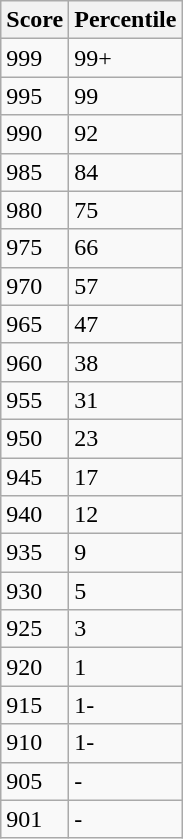<table class="wikitable">
<tr>
<th>Score</th>
<th>Percentile</th>
</tr>
<tr>
<td>999</td>
<td>99+</td>
</tr>
<tr>
<td>995</td>
<td>99</td>
</tr>
<tr>
<td>990</td>
<td>92</td>
</tr>
<tr>
<td>985</td>
<td>84</td>
</tr>
<tr>
<td>980</td>
<td>75</td>
</tr>
<tr>
<td>975</td>
<td>66</td>
</tr>
<tr>
<td>970</td>
<td>57</td>
</tr>
<tr>
<td>965</td>
<td>47</td>
</tr>
<tr>
<td>960</td>
<td>38</td>
</tr>
<tr>
<td>955</td>
<td>31</td>
</tr>
<tr>
<td>950</td>
<td>23</td>
</tr>
<tr>
<td>945</td>
<td>17</td>
</tr>
<tr>
<td>940</td>
<td>12</td>
</tr>
<tr>
<td>935</td>
<td>9</td>
</tr>
<tr>
<td>930</td>
<td>5</td>
</tr>
<tr>
<td>925</td>
<td>3</td>
</tr>
<tr>
<td>920</td>
<td>1</td>
</tr>
<tr>
<td>915</td>
<td>1-</td>
</tr>
<tr>
<td>910</td>
<td>1-</td>
</tr>
<tr>
<td>905</td>
<td>-</td>
</tr>
<tr>
<td>901</td>
<td>-</td>
</tr>
</table>
